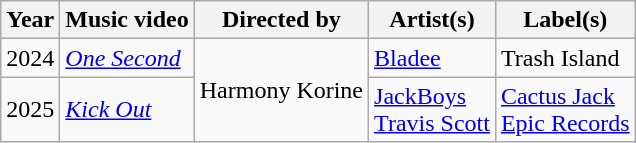<table class="wikitable sortable">
<tr>
<th>Year</th>
<th>Music video</th>
<th>Directed by</th>
<th>Artist(s)</th>
<th>Label(s)</th>
</tr>
<tr>
<td style="text-align:left">2024</td>
<td scope="row" style="text-align:left"><em><a href='#'>One Second</a></em></td>
<td rowspan="2">Harmony Korine</td>
<td><a href='#'>Bladee</a></td>
<td>Trash Island</td>
</tr>
<tr>
<td style="text-align:left">2025</td>
<td scope="row" style="text-align:left"><em><a href='#'>Kick Out</a></em></td>
<td><a href='#'>JackBoys</a><br><a href='#'>Travis Scott</a></td>
<td><a href='#'>Cactus Jack</a><br><a href='#'>Epic Records</a></td>
</tr>
</table>
